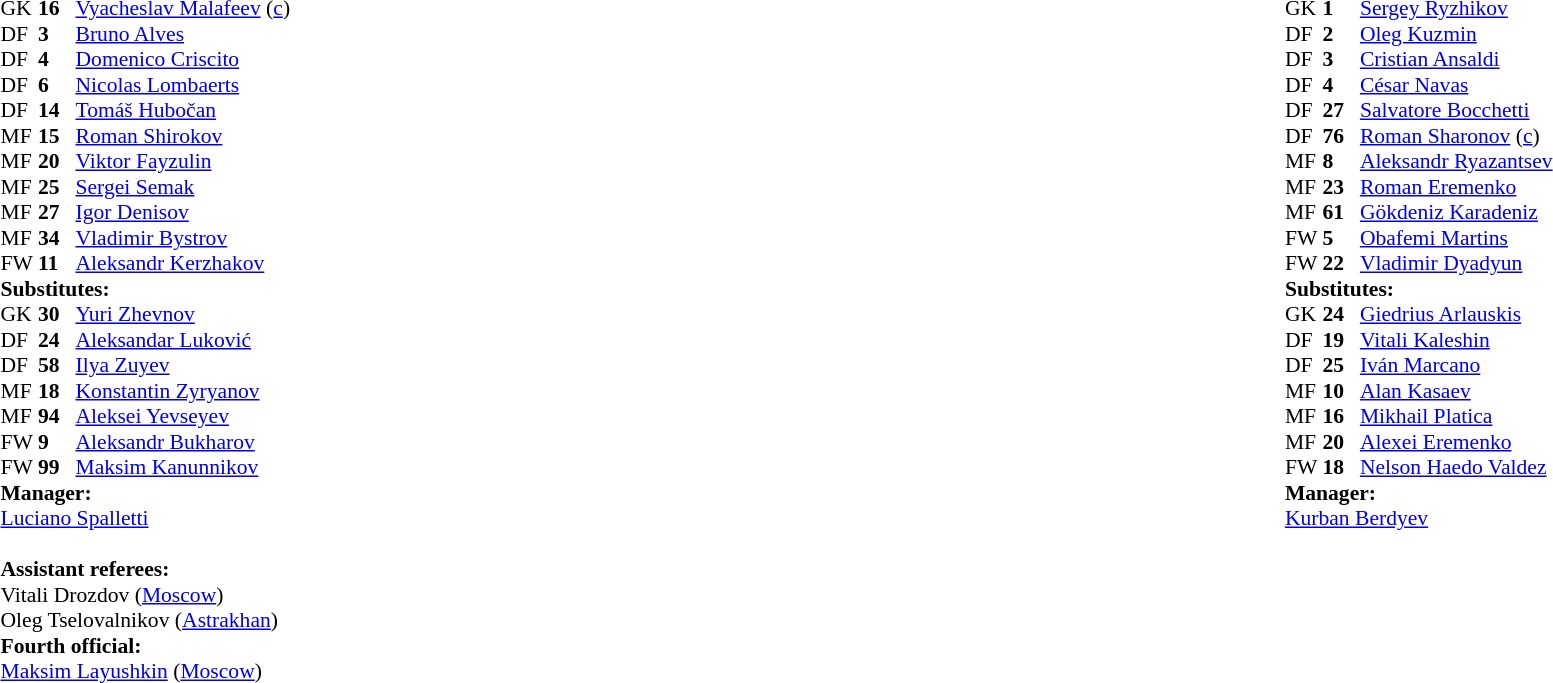<table width="100%">
<tr>
<td valign="top" width="50%"><br><table style="font-size: 90%" cellspacing="0" cellpadding="0">
<tr>
<td colspan="4"></td>
</tr>
<tr>
<th width=25></th>
<th width=25></th>
</tr>
<tr>
<td>GK</td>
<td><strong>16</strong></td>
<td> <a href='#'>Vyacheslav Malafeev</a> (<a href='#'>c</a>)</td>
<td></td>
</tr>
<tr>
<td>DF</td>
<td><strong>3</strong></td>
<td> <a href='#'>Bruno Alves</a></td>
<td></td>
</tr>
<tr>
<td>DF</td>
<td><strong>4</strong></td>
<td> <a href='#'>Domenico Criscito</a></td>
<td></td>
</tr>
<tr>
<td>DF</td>
<td><strong>6</strong></td>
<td> <a href='#'>Nicolas Lombaerts</a></td>
</tr>
<tr>
<td>DF</td>
<td><strong>14</strong></td>
<td> <a href='#'>Tomáš Hubočan</a></td>
</tr>
<tr>
<td>MF</td>
<td><strong>15</strong></td>
<td> <a href='#'>Roman Shirokov</a></td>
</tr>
<tr>
<td>MF</td>
<td><strong>20</strong></td>
<td> <a href='#'>Viktor Fayzulin</a></td>
</tr>
<tr>
<td>MF</td>
<td><strong>25</strong></td>
<td> <a href='#'>Sergei Semak</a></td>
<td></td>
</tr>
<tr>
<td>MF</td>
<td><strong>27</strong></td>
<td> <a href='#'>Igor Denisov</a></td>
<td></td>
</tr>
<tr>
<td>MF</td>
<td><strong>34</strong></td>
<td> <a href='#'>Vladimir Bystrov</a></td>
<td></td>
<td></td>
</tr>
<tr>
<td>FW</td>
<td><strong>11</strong></td>
<td> <a href='#'>Aleksandr Kerzhakov</a></td>
</tr>
<tr>
<td colspan=3><strong>Substitutes:</strong></td>
</tr>
<tr>
<td>GK</td>
<td><strong>30</strong></td>
<td> <a href='#'>Yuri Zhevnov</a></td>
</tr>
<tr>
<td>DF</td>
<td><strong>24</strong></td>
<td> <a href='#'>Aleksandar Luković</a></td>
<td></td>
</tr>
<tr>
<td>DF</td>
<td><strong>58</strong></td>
<td> <a href='#'>Ilya Zuyev</a></td>
</tr>
<tr>
<td>MF</td>
<td><strong>18</strong></td>
<td> <a href='#'>Konstantin Zyryanov</a></td>
<td></td>
</tr>
<tr>
<td>MF</td>
<td><strong>94</strong></td>
<td> <a href='#'>Aleksei Yevseyev</a></td>
</tr>
<tr>
<td>FW</td>
<td><strong>9</strong></td>
<td> <a href='#'>Aleksandr Bukharov</a></td>
<td></td>
</tr>
<tr>
<td>FW</td>
<td><strong>99</strong></td>
<td> <a href='#'>Maksim Kanunnikov</a></td>
</tr>
<tr>
<td colspan=3><strong>Manager:</strong></td>
</tr>
<tr>
<td colspan=4> <a href='#'>Luciano Spalletti</a><br><br><strong>Assistant referees:</strong><br>Vitali Drozdov (<a href='#'>Moscow</a>)<br>Oleg Tselovalnikov (<a href='#'>Astrakhan</a>)
<br><strong>Fourth official:</strong><br><a href='#'>Maksim Layushkin</a> (<a href='#'>Moscow</a>)</td>
</tr>
</table>
</td>
<td></td>
<td valign="top" width="50%"><br><table style="font-size: 90%" cellspacing="0" cellpadding="0" align=center>
<tr>
<td colspan="4"></td>
</tr>
<tr>
<th width=25></th>
<th width=25></th>
</tr>
<tr>
<td>GK</td>
<td><strong>1</strong></td>
<td> <a href='#'>Sergey Ryzhikov</a></td>
</tr>
<tr>
<td>DF</td>
<td><strong>2</strong></td>
<td> <a href='#'>Oleg Kuzmin</a></td>
</tr>
<tr>
<td>DF</td>
<td><strong>3</strong></td>
<td> <a href='#'>Cristian Ansaldi</a></td>
<td></td>
</tr>
<tr>
<td>DF</td>
<td><strong>4</strong></td>
<td> <a href='#'>César Navas</a></td>
</tr>
<tr>
<td>DF</td>
<td><strong>27</strong></td>
<td> <a href='#'>Salvatore Bocchetti</a></td>
<td></td>
</tr>
<tr>
<td>DF</td>
<td><strong>76</strong></td>
<td> <a href='#'>Roman Sharonov</a> (<a href='#'>c</a>)</td>
</tr>
<tr>
<td>MF</td>
<td><strong>8</strong></td>
<td> <a href='#'>Aleksandr Ryazantsev</a></td>
</tr>
<tr>
<td>MF</td>
<td><strong>23</strong></td>
<td> <a href='#'>Roman Eremenko</a></td>
</tr>
<tr>
<td>MF</td>
<td><strong>61</strong></td>
<td> <a href='#'>Gökdeniz Karadeniz</a></td>
<td></td>
</tr>
<tr>
<td>FW</td>
<td><strong>5</strong></td>
<td> <a href='#'>Obafemi Martins</a></td>
<td></td>
<td></td>
</tr>
<tr>
<td>FW</td>
<td><strong>22</strong></td>
<td> <a href='#'>Vladimir Dyadyun</a></td>
<td></td>
</tr>
<tr>
<td colspan=3><strong>Substitutes:</strong></td>
</tr>
<tr>
<td>GK</td>
<td><strong>24</strong></td>
<td> <a href='#'>Giedrius Arlauskis</a></td>
</tr>
<tr>
<td>DF</td>
<td><strong>19</strong></td>
<td> <a href='#'>Vitali Kaleshin</a></td>
<td></td>
</tr>
<tr>
<td>DF</td>
<td><strong>25</strong></td>
<td> <a href='#'>Iván Marcano</a></td>
<td></td>
</tr>
<tr>
<td>MF</td>
<td><strong>10</strong></td>
<td> <a href='#'>Alan Kasaev</a></td>
</tr>
<tr>
<td>MF</td>
<td><strong>16</strong></td>
<td> <a href='#'>Mikhail Platica</a></td>
</tr>
<tr>
<td>MF</td>
<td><strong>20</strong></td>
<td> <a href='#'>Alexei Eremenko</a></td>
</tr>
<tr>
<td>FW</td>
<td><strong>18</strong></td>
<td> <a href='#'>Nelson Haedo Valdez</a></td>
<td></td>
</tr>
<tr>
<td colspan=3><strong>Manager:</strong></td>
</tr>
<tr>
<td colspan=4> <a href='#'>Kurban Berdyev</a></td>
</tr>
<tr>
</tr>
</table>
</td>
</tr>
</table>
